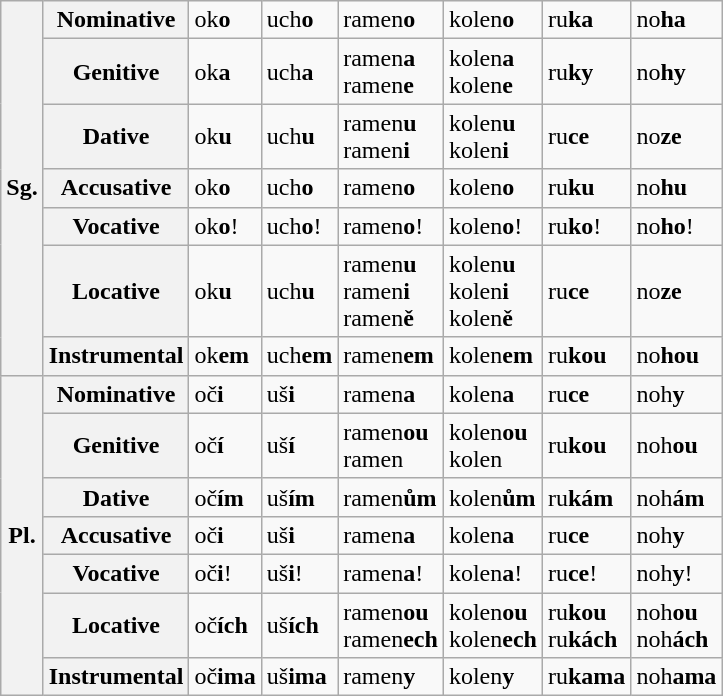<table class=wikitable>
<tr>
<th rowspan="7">Sg.</th>
<th>Nominative</th>
<td>ok<strong>o</strong></td>
<td>uch<strong>o</strong></td>
<td>ramen<strong>o</strong></td>
<td>kolen<strong>o</strong></td>
<td>ru<strong>ka</strong></td>
<td>no<strong>ha</strong></td>
</tr>
<tr>
<th>Genitive</th>
<td>ok<strong>a</strong></td>
<td>uch<strong>a</strong></td>
<td>ramen<strong>a</strong><br>ramen<strong>e</strong></td>
<td>kolen<strong>a</strong><br>kolen<strong>e</strong></td>
<td>ru<strong>ky</strong></td>
<td>no<strong>hy</strong></td>
</tr>
<tr>
<th>Dative</th>
<td>ok<strong>u</strong></td>
<td>uch<strong>u</strong></td>
<td>ramen<strong>u</strong><br>ramen<strong>i</strong></td>
<td>kolen<strong>u</strong><br>kolen<strong>i</strong></td>
<td>ru<strong>ce</strong></td>
<td>no<strong>ze</strong></td>
</tr>
<tr>
<th>Accusative</th>
<td>ok<strong>o</strong></td>
<td>uch<strong>o</strong></td>
<td>ramen<strong>o</strong></td>
<td>kolen<strong>o</strong></td>
<td>ru<strong>ku</strong></td>
<td>no<strong>hu</strong></td>
</tr>
<tr>
<th>Vocative</th>
<td>ok<strong>o</strong>!</td>
<td>uch<strong>o</strong>!</td>
<td>ramen<strong>o</strong>!</td>
<td>kolen<strong>o</strong>!</td>
<td>ru<strong>ko</strong>!</td>
<td>no<strong>ho</strong>!</td>
</tr>
<tr>
<th>Locative</th>
<td>ok<strong>u</strong></td>
<td>uch<strong>u</strong></td>
<td>ramen<strong>u</strong><br>ramen<strong>i</strong><br>ramen<strong>ě</strong></td>
<td>kolen<strong>u</strong><br>kolen<strong>i</strong><br>kolen<strong>ě</strong></td>
<td>ru<strong>ce</strong></td>
<td>no<strong>ze</strong></td>
</tr>
<tr>
<th>Instrumental</th>
<td>ok<strong>em</strong></td>
<td>uch<strong>em</strong></td>
<td>ramen<strong>em</strong></td>
<td>kolen<strong>em</strong></td>
<td>ru<strong>kou</strong></td>
<td>no<strong>hou</strong></td>
</tr>
<tr>
<th rowspan="7">Pl.</th>
<th>Nominative</th>
<td>oč<strong>i</strong></td>
<td>uš<strong>i</strong></td>
<td>ramen<strong>a</strong></td>
<td>kolen<strong>a</strong></td>
<td>ru<strong>ce</strong></td>
<td>noh<strong>y</strong></td>
</tr>
<tr>
<th>Genitive</th>
<td>oč<strong>í</strong></td>
<td>uš<strong>í</strong></td>
<td>ramen<strong>ou</strong><br>ramen</td>
<td>kolen<strong>ou</strong><br>kolen</td>
<td>ru<strong>kou</strong></td>
<td>noh<strong>ou</strong></td>
</tr>
<tr>
<th>Dative</th>
<td>oč<strong>ím</strong></td>
<td>uš<strong>ím</strong></td>
<td>ramen<strong>ům</strong></td>
<td>kolen<strong>ům</strong></td>
<td>ru<strong>kám</strong></td>
<td>noh<strong>ám</strong></td>
</tr>
<tr>
<th>Accusative</th>
<td>oč<strong>i</strong></td>
<td>uš<strong>i</strong></td>
<td>ramen<strong>a</strong></td>
<td>kolen<strong>a</strong></td>
<td>ru<strong>ce</strong></td>
<td>noh<strong>y</strong></td>
</tr>
<tr>
<th>Vocative</th>
<td>oč<strong>i</strong>!</td>
<td>uš<strong>i</strong>!</td>
<td>ramen<strong>a</strong>!</td>
<td>kolen<strong>a</strong>!</td>
<td>ru<strong>ce</strong>!</td>
<td>noh<strong>y</strong>!</td>
</tr>
<tr>
<th>Locative</th>
<td>oč<strong>ích</strong></td>
<td>uš<strong>ích</strong></td>
<td>ramen<strong>ou</strong><br>ramen<strong>ech</strong></td>
<td>kolen<strong>ou</strong><br>kolen<strong>ech</strong></td>
<td>ru<strong>kou</strong><br>ru<strong>kách</strong></td>
<td>noh<strong>ou</strong><br>noh<strong>ách</strong></td>
</tr>
<tr>
<th>Instrumental</th>
<td>oč<strong>ima</strong></td>
<td>uš<strong>ima</strong></td>
<td>ramen<strong>y</strong></td>
<td>kolen<strong>y</strong></td>
<td>ru<strong>kama</strong></td>
<td>noh<strong>ama</strong></td>
</tr>
</table>
